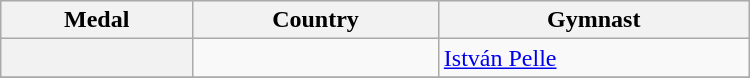<table class="wikitable" width=500>
<tr bgcolor="#efefef">
<th>Medal</th>
<th>Country</th>
<th>Gymnast</th>
</tr>
<tr>
<th></th>
<td></td>
<td><a href='#'>István Pelle</a></td>
</tr>
<tr>
</tr>
</table>
